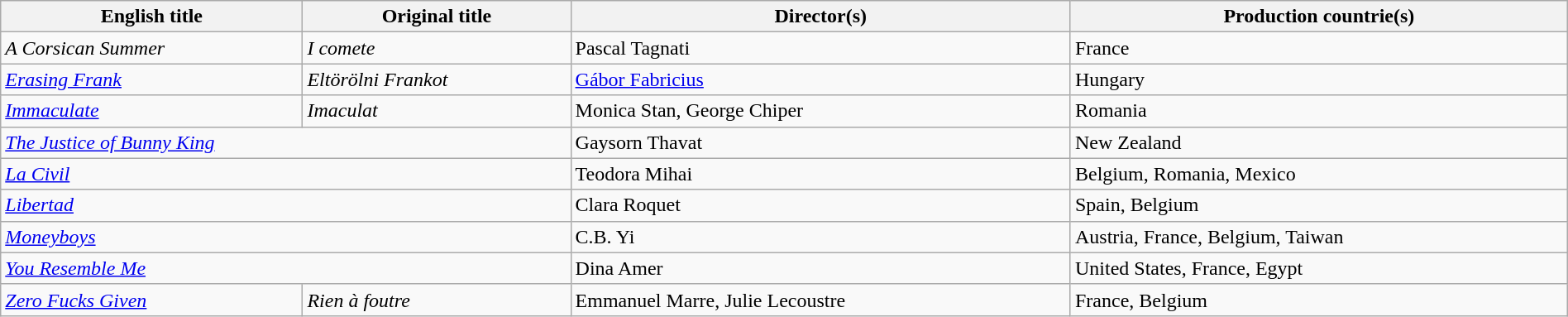<table class="sortable wikitable" style="width:100%; margin-bottom:4px" cellpadding="5">
<tr>
<th scope="col">English title</th>
<th scope="col">Original title</th>
<th scope="col">Director(s)</th>
<th scope="col">Production countrie(s)</th>
</tr>
<tr>
<td><em>A Corsican Summer</em></td>
<td><em>I comete</em></td>
<td>Pascal Tagnati</td>
<td>France</td>
</tr>
<tr>
<td><em><a href='#'>Erasing Frank</a></em></td>
<td><em>Eltörölni Frankot</em></td>
<td><a href='#'>Gábor Fabricius</a></td>
<td>Hungary</td>
</tr>
<tr>
<td><em><a href='#'>Immaculate</a></em></td>
<td><em>Imaculat</em></td>
<td>Monica Stan, George Chiper</td>
<td>Romania</td>
</tr>
<tr>
<td colspan="2"><em><a href='#'>The Justice of Bunny King</a></em></td>
<td>Gaysorn Thavat</td>
<td>New Zealand</td>
</tr>
<tr>
<td colspan="2"><em><a href='#'>La Civil</a></em></td>
<td>Teodora Mihai</td>
<td>Belgium, Romania, Mexico</td>
</tr>
<tr>
<td colspan="2"><em><a href='#'>Libertad</a></em></td>
<td>Clara Roquet</td>
<td>Spain, Belgium</td>
</tr>
<tr>
<td colspan="2"><em><a href='#'>Moneyboys</a></em></td>
<td>C.B. Yi</td>
<td>Austria, France, Belgium, Taiwan</td>
</tr>
<tr>
<td colspan="2"><em><a href='#'>You Resemble Me</a></em></td>
<td>Dina Amer</td>
<td>United States, France, Egypt</td>
</tr>
<tr>
<td><em><a href='#'>Zero Fucks Given</a></em></td>
<td><em>Rien à foutre</em></td>
<td>Emmanuel Marre, Julie Lecoustre</td>
<td>France, Belgium</td>
</tr>
</table>
